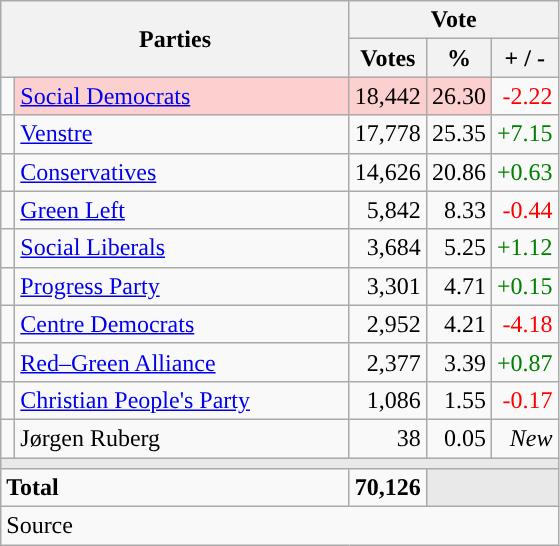<table class="wikitable" style="text-align:right;">
<tr>
<th style="text-align:centre;" rowspan="2" colspan="2" width="225">Parties</th>
<th colspan="3">Vote</th>
</tr>
<tr>
<th width="15">Votes</th>
<th width="15">%</th>
<th width="15">+ / -</th>
</tr>
<tr>
<td width="2" style="color:inherit;background:"></td>
<td bgcolor=#fbd0ce  align="left"><a href='#'>Social Democrats</a></td>
<td bgcolor=#fbd0ce>18,442</td>
<td bgcolor=#fbd0ce>26.30</td>
<td style=color:red;>-2.22</td>
</tr>
<tr>
<td width="2" style="color:inherit;background:"></td>
<td align="left"><a href='#'>Venstre</a></td>
<td>17,778</td>
<td>25.35</td>
<td style=color:green;>+7.15</td>
</tr>
<tr>
<td width="2" style="color:inherit;background:"></td>
<td align="left"><a href='#'>Conservatives</a></td>
<td>14,626</td>
<td>20.86</td>
<td style=color:green;>+0.63</td>
</tr>
<tr>
<td width="2" style="color:inherit;background:"></td>
<td align="left"><a href='#'>Green Left</a></td>
<td>5,842</td>
<td>8.33</td>
<td style=color:red;>-0.44</td>
</tr>
<tr>
<td width="2" style="color:inherit;background:"></td>
<td align="left"><a href='#'>Social Liberals</a></td>
<td>3,684</td>
<td>5.25</td>
<td style=color:green;>+1.12</td>
</tr>
<tr>
<td width="2" style="color:inherit;background:"></td>
<td align="left"><a href='#'>Progress Party</a></td>
<td>3,301</td>
<td>4.71</td>
<td style=color:green;>+0.15</td>
</tr>
<tr>
<td width="2" style="color:inherit;background:"></td>
<td align="left"><a href='#'>Centre Democrats</a></td>
<td>2,952</td>
<td>4.21</td>
<td style=color:red;>-4.18</td>
</tr>
<tr>
<td width="2" style="color:inherit;background:"></td>
<td align="left"><a href='#'>Red–Green Alliance</a></td>
<td>2,377</td>
<td>3.39</td>
<td style=color:green;>+0.87</td>
</tr>
<tr>
<td width="2" style="color:inherit;background:"></td>
<td align="left"><a href='#'>Christian People's Party</a></td>
<td>1,086</td>
<td>1.55</td>
<td style=color:red;>-0.17</td>
</tr>
<tr>
<td width="2" style="color:inherit;background:"></td>
<td align="left">Jørgen Ruberg</td>
<td>38</td>
<td>0.05</td>
<td><em>New</em></td>
</tr>
<tr>
<td colspan="7" bgcolor="#E9E9E9"></td>
</tr>
<tr>
<td align="left" colspan="2"><strong>Total</strong></td>
<td><strong>70,126</strong></td>
<td bgcolor="#E9E9E9" colspan="2"></td>
</tr>
<tr>
<td align="left" colspan="6">Source</td>
</tr>
</table>
